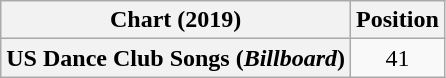<table class="wikitable plainrowheaders" style="text-align:center">
<tr>
<th scope="col">Chart (2019)</th>
<th scope="col">Position</th>
</tr>
<tr>
<th scope="row">US Dance Club Songs (<em>Billboard</em>)</th>
<td>41</td>
</tr>
</table>
